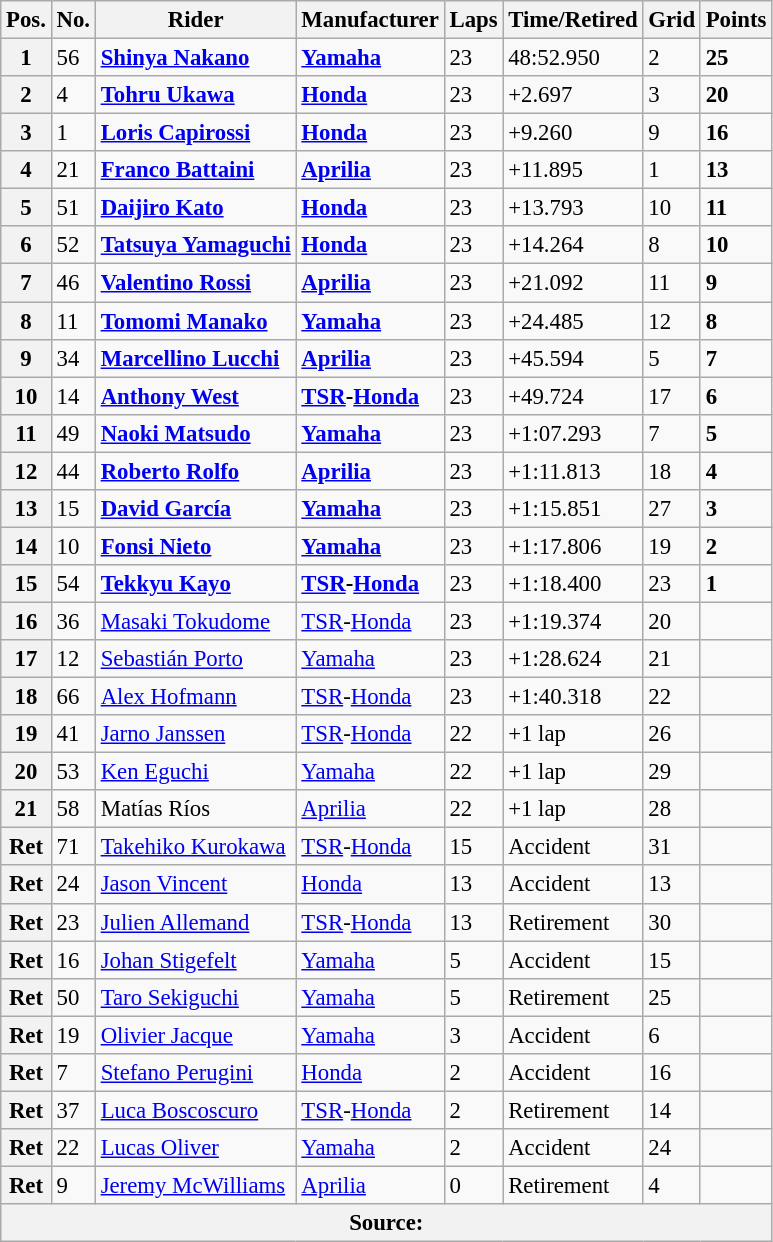<table class="wikitable" style="font-size: 95%;">
<tr>
<th>Pos.</th>
<th>No.</th>
<th>Rider</th>
<th>Manufacturer</th>
<th>Laps</th>
<th>Time/Retired</th>
<th>Grid</th>
<th>Points</th>
</tr>
<tr>
<th>1</th>
<td>56</td>
<td> <strong><a href='#'>Shinya Nakano</a></strong></td>
<td><strong><a href='#'>Yamaha</a></strong></td>
<td>23</td>
<td>48:52.950</td>
<td>2</td>
<td><strong>25</strong></td>
</tr>
<tr>
<th>2</th>
<td>4</td>
<td> <strong><a href='#'>Tohru Ukawa</a></strong></td>
<td><strong><a href='#'>Honda</a></strong></td>
<td>23</td>
<td>+2.697</td>
<td>3</td>
<td><strong>20</strong></td>
</tr>
<tr>
<th>3</th>
<td>1</td>
<td> <strong><a href='#'>Loris Capirossi</a></strong></td>
<td><strong><a href='#'>Honda</a></strong></td>
<td>23</td>
<td>+9.260</td>
<td>9</td>
<td><strong>16</strong></td>
</tr>
<tr>
<th>4</th>
<td>21</td>
<td> <strong><a href='#'>Franco Battaini</a></strong></td>
<td><strong><a href='#'>Aprilia</a></strong></td>
<td>23</td>
<td>+11.895</td>
<td>1</td>
<td><strong>13</strong></td>
</tr>
<tr>
<th>5</th>
<td>51</td>
<td> <strong><a href='#'>Daijiro Kato</a></strong></td>
<td><strong><a href='#'>Honda</a></strong></td>
<td>23</td>
<td>+13.793</td>
<td>10</td>
<td><strong>11</strong></td>
</tr>
<tr>
<th>6</th>
<td>52</td>
<td> <strong><a href='#'>Tatsuya Yamaguchi</a></strong></td>
<td><strong><a href='#'>Honda</a></strong></td>
<td>23</td>
<td>+14.264</td>
<td>8</td>
<td><strong>10</strong></td>
</tr>
<tr>
<th>7</th>
<td>46</td>
<td> <strong><a href='#'>Valentino Rossi</a></strong></td>
<td><strong><a href='#'>Aprilia</a></strong></td>
<td>23</td>
<td>+21.092</td>
<td>11</td>
<td><strong>9</strong></td>
</tr>
<tr>
<th>8</th>
<td>11</td>
<td> <strong><a href='#'>Tomomi Manako</a></strong></td>
<td><strong><a href='#'>Yamaha</a></strong></td>
<td>23</td>
<td>+24.485</td>
<td>12</td>
<td><strong>8</strong></td>
</tr>
<tr>
<th>9</th>
<td>34</td>
<td> <strong><a href='#'>Marcellino Lucchi</a></strong></td>
<td><strong><a href='#'>Aprilia</a></strong></td>
<td>23</td>
<td>+45.594</td>
<td>5</td>
<td><strong>7</strong></td>
</tr>
<tr>
<th>10</th>
<td>14</td>
<td> <strong><a href='#'>Anthony West</a></strong></td>
<td><strong><a href='#'>TSR</a>-<a href='#'>Honda</a></strong></td>
<td>23</td>
<td>+49.724</td>
<td>17</td>
<td><strong>6</strong></td>
</tr>
<tr>
<th>11</th>
<td>49</td>
<td> <strong><a href='#'>Naoki Matsudo</a></strong></td>
<td><strong><a href='#'>Yamaha</a></strong></td>
<td>23</td>
<td>+1:07.293</td>
<td>7</td>
<td><strong>5</strong></td>
</tr>
<tr>
<th>12</th>
<td>44</td>
<td> <strong><a href='#'>Roberto Rolfo</a></strong></td>
<td><strong><a href='#'>Aprilia</a></strong></td>
<td>23</td>
<td>+1:11.813</td>
<td>18</td>
<td><strong>4</strong></td>
</tr>
<tr>
<th>13</th>
<td>15</td>
<td> <strong><a href='#'>David García</a></strong></td>
<td><strong><a href='#'>Yamaha</a></strong></td>
<td>23</td>
<td>+1:15.851</td>
<td>27</td>
<td><strong>3</strong></td>
</tr>
<tr>
<th>14</th>
<td>10</td>
<td> <strong><a href='#'>Fonsi Nieto</a></strong></td>
<td><strong><a href='#'>Yamaha</a></strong></td>
<td>23</td>
<td>+1:17.806</td>
<td>19</td>
<td><strong>2</strong></td>
</tr>
<tr>
<th>15</th>
<td>54</td>
<td> <strong><a href='#'>Tekkyu Kayo</a></strong></td>
<td><strong><a href='#'>TSR</a>-<a href='#'>Honda</a></strong></td>
<td>23</td>
<td>+1:18.400</td>
<td>23</td>
<td><strong>1</strong></td>
</tr>
<tr>
<th>16</th>
<td>36</td>
<td> <a href='#'>Masaki Tokudome</a></td>
<td><a href='#'>TSR</a>-<a href='#'>Honda</a></td>
<td>23</td>
<td>+1:19.374</td>
<td>20</td>
<td></td>
</tr>
<tr>
<th>17</th>
<td>12</td>
<td> <a href='#'>Sebastián Porto</a></td>
<td><a href='#'>Yamaha</a></td>
<td>23</td>
<td>+1:28.624</td>
<td>21</td>
<td></td>
</tr>
<tr>
<th>18</th>
<td>66</td>
<td> <a href='#'>Alex Hofmann</a></td>
<td><a href='#'>TSR</a>-<a href='#'>Honda</a></td>
<td>23</td>
<td>+1:40.318</td>
<td>22</td>
<td></td>
</tr>
<tr>
<th>19</th>
<td>41</td>
<td> <a href='#'>Jarno Janssen</a></td>
<td><a href='#'>TSR</a>-<a href='#'>Honda</a></td>
<td>22</td>
<td>+1 lap</td>
<td>26</td>
<td></td>
</tr>
<tr>
<th>20</th>
<td>53</td>
<td> <a href='#'>Ken Eguchi</a></td>
<td><a href='#'>Yamaha</a></td>
<td>22</td>
<td>+1 lap</td>
<td>29</td>
<td></td>
</tr>
<tr>
<th>21</th>
<td>58</td>
<td> Matías Ríos</td>
<td><a href='#'>Aprilia</a></td>
<td>22</td>
<td>+1 lap</td>
<td>28</td>
<td></td>
</tr>
<tr>
<th>Ret</th>
<td>71</td>
<td> <a href='#'>Takehiko Kurokawa</a></td>
<td><a href='#'>TSR</a>-<a href='#'>Honda</a></td>
<td>15</td>
<td>Accident</td>
<td>31</td>
<td></td>
</tr>
<tr>
<th>Ret</th>
<td>24</td>
<td> <a href='#'>Jason Vincent</a></td>
<td><a href='#'>Honda</a></td>
<td>13</td>
<td>Accident</td>
<td>13</td>
<td></td>
</tr>
<tr>
<th>Ret</th>
<td>23</td>
<td> <a href='#'>Julien Allemand</a></td>
<td><a href='#'>TSR</a>-<a href='#'>Honda</a></td>
<td>13</td>
<td>Retirement</td>
<td>30</td>
<td></td>
</tr>
<tr>
<th>Ret</th>
<td>16</td>
<td> <a href='#'>Johan Stigefelt</a></td>
<td><a href='#'>Yamaha</a></td>
<td>5</td>
<td>Accident</td>
<td>15</td>
<td></td>
</tr>
<tr>
<th>Ret</th>
<td>50</td>
<td> <a href='#'>Taro Sekiguchi</a></td>
<td><a href='#'>Yamaha</a></td>
<td>5</td>
<td>Retirement</td>
<td>25</td>
<td></td>
</tr>
<tr>
<th>Ret</th>
<td>19</td>
<td> <a href='#'>Olivier Jacque</a></td>
<td><a href='#'>Yamaha</a></td>
<td>3</td>
<td>Accident</td>
<td>6</td>
<td></td>
</tr>
<tr>
<th>Ret</th>
<td>7</td>
<td> <a href='#'>Stefano Perugini</a></td>
<td><a href='#'>Honda</a></td>
<td>2</td>
<td>Accident</td>
<td>16</td>
<td></td>
</tr>
<tr>
<th>Ret</th>
<td>37</td>
<td> <a href='#'>Luca Boscoscuro</a></td>
<td><a href='#'>TSR</a>-<a href='#'>Honda</a></td>
<td>2</td>
<td>Retirement</td>
<td>14</td>
<td></td>
</tr>
<tr>
<th>Ret</th>
<td>22</td>
<td> <a href='#'>Lucas Oliver</a></td>
<td><a href='#'>Yamaha</a></td>
<td>2</td>
<td>Accident</td>
<td>24</td>
<td></td>
</tr>
<tr>
<th>Ret</th>
<td>9</td>
<td> <a href='#'>Jeremy McWilliams</a></td>
<td><a href='#'>Aprilia</a></td>
<td>0</td>
<td>Retirement</td>
<td>4</td>
<td></td>
</tr>
<tr>
<th colspan=8>Source: </th>
</tr>
</table>
